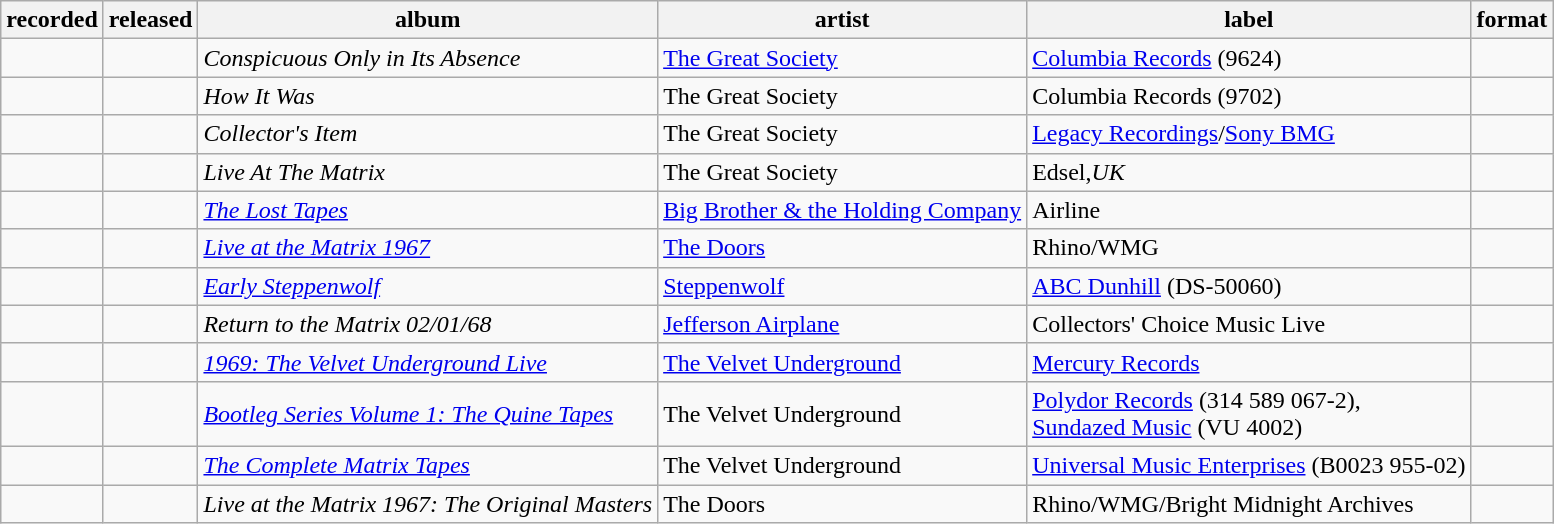<table class="wikitable">
<tr>
<th>recorded</th>
<th>released</th>
<th>album</th>
<th>artist</th>
<th>label</th>
<th>format</th>
</tr>
<tr>
<td></td>
<td></td>
<td><em>Conspicuous Only in Its Absence</em></td>
<td><a href='#'>The Great Society</a></td>
<td><a href='#'>Columbia Records</a> (9624)</td>
<td></td>
</tr>
<tr>
<td></td>
<td></td>
<td><em>How It Was</em></td>
<td>The Great Society</td>
<td>Columbia Records (9702)</td>
<td></td>
</tr>
<tr style="border-color:inherit;">
<td></td>
<td></td>
<td><em>Collector's Item</em></td>
<td>The Great Society</td>
<td><a href='#'>Legacy Recordings</a>/<a href='#'>Sony BMG</a></td>
<td></td>
</tr>
<tr style="border-color:inherit;">
<td></td>
<td></td>
<td><em>Live At The Matrix</em></td>
<td>The Great Society</td>
<td>Edsel,<em>UK</em></td>
<td></td>
</tr>
<tr style="border-color:inherit;">
<td></td>
<td></td>
<td><em><a href='#'>The Lost Tapes</a></em></td>
<td><a href='#'>Big Brother & the Holding Company</a></td>
<td>Airline</td>
<td></td>
</tr>
<tr style="border-color:inherit;">
<td></td>
<td></td>
<td><em><a href='#'>Live at the Matrix 1967</a></em></td>
<td><a href='#'>The Doors</a></td>
<td>Rhino/WMG</td>
<td></td>
</tr>
<tr style="border-color:inherit;">
<td></td>
<td></td>
<td><em><a href='#'>Early Steppenwolf</a></em></td>
<td><a href='#'>Steppenwolf</a></td>
<td><a href='#'>ABC Dunhill</a> (DS-50060)</td>
<td></td>
</tr>
<tr style="border-color:inherit;">
<td></td>
<td></td>
<td><em>Return to the Matrix 02/01/68</em></td>
<td><a href='#'>Jefferson Airplane</a></td>
<td>Collectors' Choice Music Live</td>
<td></td>
</tr>
<tr style="border-color:inherit;">
<td></td>
<td></td>
<td><em><a href='#'>1969: The Velvet Underground Live</a></em></td>
<td><a href='#'>The Velvet Underground</a></td>
<td><a href='#'>Mercury Records</a></td>
<td></td>
</tr>
<tr>
<td></td>
<td></td>
<td><em><a href='#'>Bootleg Series Volume 1: The Quine Tapes</a></em></td>
<td>The Velvet Underground</td>
<td><a href='#'>Polydor Records</a> (314 589 067-2), <br> <a href='#'>Sundazed Music</a> (VU 4002)</td>
<td></td>
</tr>
<tr>
<td></td>
<td></td>
<td><em><a href='#'>The Complete Matrix Tapes</a></em></td>
<td>The Velvet Underground</td>
<td><a href='#'>Universal Music Enterprises</a> (B0023 955-02)</td>
<td></td>
</tr>
<tr>
<td></td>
<td></td>
<td><em>Live at the Matrix 1967: The Original Masters</em></td>
<td>The Doors</td>
<td>Rhino/WMG/Bright Midnight Archives</td>
<td></td>
</tr>
</table>
